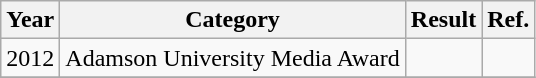<table class="wikitable plainrowheaders sortable">
<tr>
<th>Year</th>
<th>Category</th>
<th>Result</th>
<th>Ref.</th>
</tr>
<tr>
<td>2012</td>
<td>Adamson University Media Award</td>
<td></td>
<td></td>
</tr>
<tr>
</tr>
</table>
